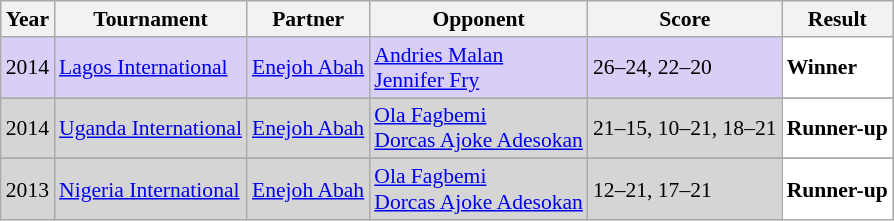<table class="sortable wikitable" style="font-size: 90%;">
<tr>
<th>Year</th>
<th>Tournament</th>
<th>Partner</th>
<th>Opponent</th>
<th>Score</th>
<th>Result</th>
</tr>
<tr style="background:#D8CEF6">
<td align="center">2014</td>
<td align="left"><a href='#'>Lagos International</a></td>
<td align="left"> <a href='#'>Enejoh Abah</a></td>
<td align="left"> <a href='#'>Andries Malan</a> <br>  <a href='#'>Jennifer Fry</a></td>
<td align="left">26–24, 22–20</td>
<td style="text-align:left; background:white"> <strong>Winner</strong></td>
</tr>
<tr>
</tr>
<tr style="background:#D5D5D5">
<td align="center">2014</td>
<td align="left"><a href='#'>Uganda International</a></td>
<td align="left"> <a href='#'>Enejoh Abah</a></td>
<td align="left"> <a href='#'>Ola Fagbemi</a> <br>  <a href='#'>Dorcas Ajoke Adesokan</a></td>
<td align="left">21–15, 10–21, 18–21</td>
<td style="text-align:left; background:white"> <strong>Runner-up</strong></td>
</tr>
<tr>
</tr>
<tr style="background:#D5D5D5">
<td align="center">2013</td>
<td align="left"><a href='#'>Nigeria International</a></td>
<td align="left"> <a href='#'>Enejoh Abah</a></td>
<td align="left"> <a href='#'>Ola Fagbemi</a> <br>  <a href='#'>Dorcas Ajoke Adesokan</a></td>
<td align="left">12–21, 17–21</td>
<td style="text-align:left; background:white"> <strong>Runner-up</strong></td>
</tr>
</table>
